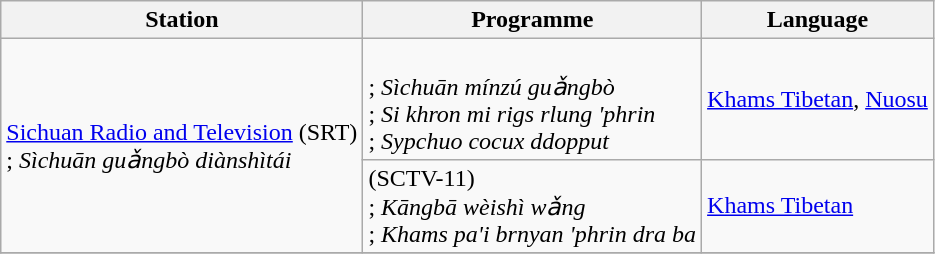<table border="1" class="wikitable">
<tr>
<th>Station</th>
<th>Programme</th>
<th>Language</th>
</tr>
<tr>
<td rowspan="2"><a href='#'>Sichuan Radio and Television</a> (SRT)<br> ; <em>Sìchuān guǎngbò diànshìtái</em></td>
<td><br> ; <em>Sìchuān mínzú guǎngbò</em><br> ; <em>Si khron mi rigs rlung 'phrin</em><br> ; <em>Sypchuo cocux ddopput</em></td>
<td><a href='#'>Khams Tibetan</a>, <a href='#'>Nuosu</a></td>
</tr>
<tr>
<td> (SCTV-11)<br> ; <em>Kāngbā wèishì wǎng</em><br> ; <em>Khams pa'i brnyan 'phrin dra ba</em></td>
<td><a href='#'>Khams Tibetan</a></td>
</tr>
<tr>
</tr>
</table>
